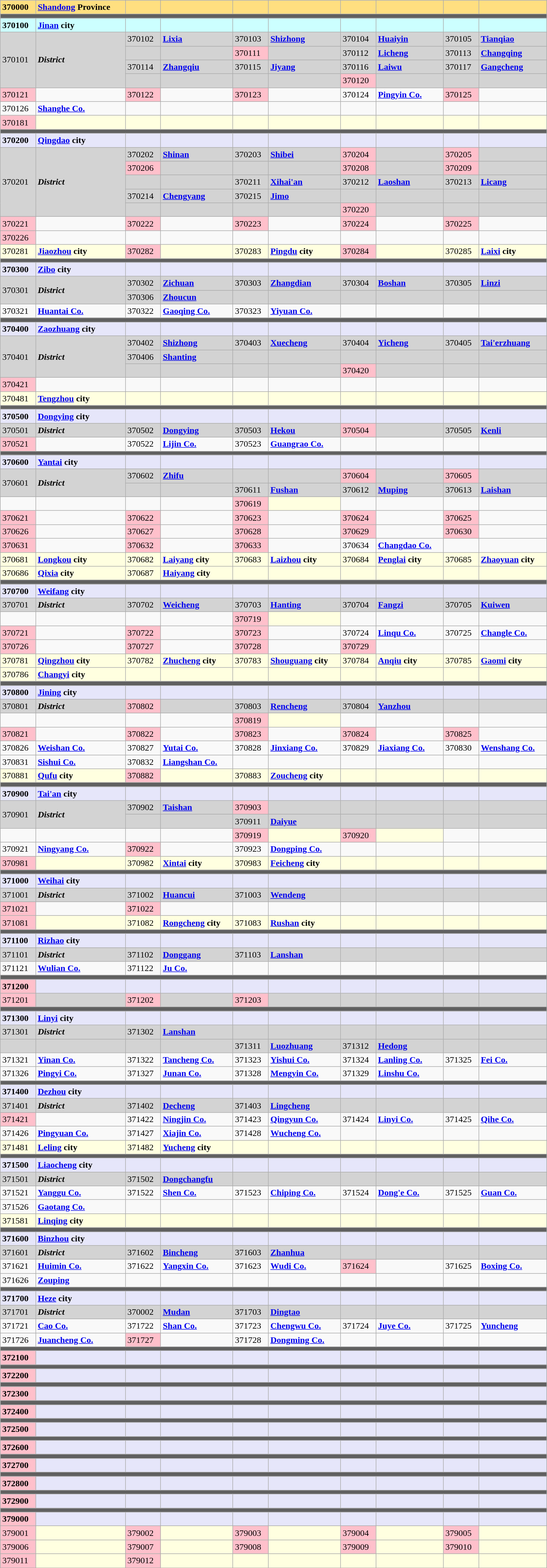<table class="wikitable" align="center" width="1000">
<tr ---- style="background:#FFDF80">
<td><strong>370000</strong></td>
<td><strong><a href='#'>Shandong</a> Province</strong><br></td>
<td></td>
<td></td>
<td></td>
<td></td>
<td></td>
<td></td>
<td></td>
<td></td>
</tr>
<tr style="background:#606060; height:2pt">
<td colspan="10"></td>
</tr>
<tr ---- style="background:#CCFFFF">
<td><strong>370100</strong></td>
<td><strong><a href='#'>Jinan</a> city</strong><br></td>
<td></td>
<td></td>
<td></td>
<td></td>
<td></td>
<td></td>
<td></td>
<td></td>
</tr>
<tr ---- style="background:#D3D3D3">
<td rowspan="4">370101</td>
<td rowspan="4"><strong><em>District</em></strong><br></td>
<td>370102</td>
<td><a href='#'><strong>Lixia</strong></a><br></td>
<td>370103</td>
<td><a href='#'><strong>Shizhong</strong></a><br></td>
<td>370104</td>
<td><a href='#'><strong>Huaiyin</strong></a><br></td>
<td>370105</td>
<td><a href='#'><strong>Tianqiao </strong></a><br></td>
</tr>
<tr ---- style="background:#D3D3D3">
<td></td>
<td></td>
<td bgcolor="#FFC0CB">370111</td>
<td><br></td>
<td>370112</td>
<td><a href='#'><strong>Licheng</strong></a><br></td>
<td>370113</td>
<td><a href='#'><strong>Changqing</strong></a><br></td>
</tr>
<tr ---- style="background:#D3D3D3">
<td>370114</td>
<td><a href='#'><strong>Zhangqiu</strong></a><br></td>
<td>370115</td>
<td><a href='#'><strong>Jiyang</strong></a><br></td>
<td>370116</td>
<td><a href='#'><strong>Laiwu</strong></a><br></td>
<td>370117</td>
<td><a href='#'><strong>Gangcheng</strong></a><br></td>
</tr>
<tr ---- style="background:#D3D3D3">
<td></td>
<td></td>
<td></td>
<td></td>
<td bgcolor="#FFC0CB">370120</td>
<td><br></td>
<td></td>
<td></td>
</tr>
<tr ---->
<td bgcolor="#FFC0CB">370121</td>
<td><br></td>
<td bgcolor="#FFC0CB">370122</td>
<td><br></td>
<td bgcolor="#FFC0CB">370123</td>
<td><br></td>
<td>370124</td>
<td><a href='#'><strong>Pingyin Co.</strong></a><br></td>
<td bgcolor="#FFC0CB">370125</td>
<td><br></td>
</tr>
<tr ---->
<td>370126</td>
<td><a href='#'><strong>Shanghe Co.</strong></a><br></td>
<td></td>
<td></td>
<td></td>
<td></td>
<td></td>
<td></td>
<td></td>
<td></td>
</tr>
<tr ---- style="background:lightyellow">
<td bgcolor="#FFC0CB">370181</td>
<td><br></td>
<td></td>
<td></td>
<td></td>
<td></td>
<td></td>
<td></td>
<td></td>
<td></td>
</tr>
<tr style="background:#606060; height:2pt">
<td colspan="10"></td>
</tr>
<tr ---- style="background:#E6E6FA">
<td><strong>370200</strong></td>
<td><strong><a href='#'>Qingdao</a> city</strong><br></td>
<td></td>
<td></td>
<td></td>
<td></td>
<td></td>
<td></td>
<td></td>
<td></td>
</tr>
<tr ---- style="background:#D3D3D3">
<td rowspan="5">370201</td>
<td rowspan="5"><strong><em>District</em></strong><br></td>
<td>370202</td>
<td><a href='#'><strong>Shinan</strong></a><br></td>
<td>370203</td>
<td><a href='#'><strong>Shibei</strong></a><br></td>
<td bgcolor="#FFC0CB">370204</td>
<td><br></td>
<td bgcolor="#FFC0CB">370205</td>
<td><br></td>
</tr>
<tr ---- style="background:#D3D3D3">
<td bgcolor="#FFC0CB">370206</td>
<td><br></td>
<td></td>
<td></td>
<td bgcolor="#FFC0CB">370208</td>
<td><br></td>
<td bgcolor="#FFC0CB">370209</td>
<td><br></td>
</tr>
<tr ---- style="background:#D3D3D3">
<td></td>
<td></td>
<td>370211</td>
<td><strong><a href='#'>Xihai'an</a></strong><br></td>
<td>370212</td>
<td><a href='#'><strong>Laoshan </strong></a><br></td>
<td>370213</td>
<td><a href='#'><strong>Licang</strong></a><br></td>
</tr>
<tr ---- style="background:#D3D3D3">
<td>370214</td>
<td><a href='#'><strong>Chengyang</strong></a><br></td>
<td>370215</td>
<td><a href='#'><strong>Jimo</strong></a><br></td>
<td></td>
<td></td>
<td></td>
<td></td>
</tr>
<tr ---- style="background:#D3D3D3">
<td></td>
<td></td>
<td></td>
<td></td>
<td bgcolor="#FFC0CB">370220</td>
<td><br></td>
<td></td>
<td></td>
</tr>
<tr ---->
<td bgcolor="#FFC0CB">370221</td>
<td><br></td>
<td bgcolor="#FFC0CB">370222</td>
<td><br></td>
<td bgcolor="#FFC0CB">370223</td>
<td><br></td>
<td bgcolor="#FFC0CB">370224</td>
<td><br></td>
<td bgcolor="#FFC0CB">370225</td>
<td><br></td>
</tr>
<tr ---->
<td bgcolor="#FFC0CB">370226</td>
<td><br></td>
<td></td>
<td></td>
<td></td>
<td></td>
<td></td>
<td></td>
<td></td>
<td></td>
</tr>
<tr ---- style="background:lightyellow">
<td>370281</td>
<td><strong><a href='#'>Jiaozhou</a> city</strong><br></td>
<td bgcolor="#FFC0CB">370282</td>
<td><br></td>
<td>370283</td>
<td><strong><a href='#'>Pingdu</a> city</strong><br></td>
<td bgcolor="#FFC0CB">370284</td>
<td><br></td>
<td>370285</td>
<td><strong><a href='#'>Laixi</a> city</strong><br></td>
</tr>
<tr style="background:#606060; height:2pt">
<td colspan="10"></td>
</tr>
<tr ---- style="background:#E6E6FA">
<td><strong>370300</strong></td>
<td><strong><a href='#'>Zibo</a> city</strong><br></td>
<td></td>
<td></td>
<td></td>
<td></td>
<td></td>
<td></td>
<td></td>
<td></td>
</tr>
<tr ---- style="background:#D3D3D3">
<td rowspan="2">370301</td>
<td rowspan="2"><strong><em>District</em></strong><br></td>
<td>370302</td>
<td><a href='#'><strong>Zichuan</strong></a><br></td>
<td>370303</td>
<td><a href='#'><strong>Zhangdian</strong></a><br></td>
<td>370304</td>
<td><a href='#'><strong>Boshan</strong></a><br></td>
<td>370305</td>
<td><a href='#'><strong>Linzi</strong></a><br></td>
</tr>
<tr ---- style="background:#D3D3D3">
<td>370306</td>
<td><a href='#'><strong>Zhoucun</strong></a><br></td>
<td></td>
<td></td>
<td></td>
<td></td>
<td></td>
<td></td>
</tr>
<tr ---->
<td>370321</td>
<td><a href='#'><strong>Huantai Co.</strong></a><br></td>
<td>370322</td>
<td><a href='#'><strong>Gaoqing Co.</strong></a><br></td>
<td>370323</td>
<td><a href='#'><strong>Yiyuan Co.</strong></a><br></td>
<td></td>
<td></td>
<td></td>
<td></td>
</tr>
<tr style="background:#606060; height:2pt">
<td colspan="10"></td>
</tr>
<tr ---- style="background:#E6E6FA">
<td><strong>370400</strong></td>
<td><strong><a href='#'>Zaozhuang</a> city</strong><br></td>
<td></td>
<td></td>
<td></td>
<td></td>
<td></td>
<td></td>
<td></td>
<td></td>
</tr>
<tr ---- style="background:#D3D3D3">
<td rowspan="3">370401</td>
<td rowspan="3"><strong><em>District</em></strong><br></td>
<td>370402</td>
<td><a href='#'><strong>Shizhong</strong></a><br></td>
<td>370403</td>
<td><a href='#'><strong>Xuecheng</strong></a><br></td>
<td>370404</td>
<td><a href='#'><strong>Yicheng</strong></a><br></td>
<td>370405</td>
<td><a href='#'><strong>Tai'erzhuang</strong></a><br></td>
</tr>
<tr ---- style="background:#D3D3D3">
<td>370406</td>
<td><a href='#'><strong>Shanting</strong></a><br></td>
<td></td>
<td></td>
<td></td>
<td></td>
<td></td>
<td></td>
</tr>
<tr ---- style="background:#D3D3D3">
<td></td>
<td></td>
<td></td>
<td></td>
<td bgcolor="#FFC0CB">370420</td>
<td><br></td>
<td></td>
<td></td>
</tr>
<tr ---->
<td bgcolor="#FFC0CB">370421</td>
<td><br></td>
<td></td>
<td></td>
<td></td>
<td></td>
<td></td>
<td></td>
<td></td>
<td></td>
</tr>
<tr ---- style="background:lightyellow">
<td>370481</td>
<td><strong><a href='#'>Tengzhou</a> city</strong><br></td>
<td></td>
<td></td>
<td></td>
<td></td>
<td></td>
<td></td>
<td></td>
<td></td>
</tr>
<tr style="background:#606060; height:2pt">
<td colspan="10"></td>
</tr>
<tr ---- style="background:#E6E6FA">
<td><strong>370500</strong></td>
<td><strong><a href='#'>Dongying</a> city</strong><br></td>
<td></td>
<td></td>
<td></td>
<td></td>
<td></td>
<td></td>
<td></td>
<td></td>
</tr>
<tr ---- style="background:#D3D3D3">
<td>370501</td>
<td><strong><em>District</em></strong><br></td>
<td>370502</td>
<td><a href='#'><strong>Dongying</strong></a><br></td>
<td>370503</td>
<td><a href='#'><strong>Hekou</strong></a><br></td>
<td bgcolor="#FFC0CB">370504</td>
<td><br></td>
<td>370505</td>
<td><a href='#'><strong>Kenli</strong></a><br></td>
</tr>
<tr ---->
<td bgcolor="#FFC0CB">370521</td>
<td><br></td>
<td>370522</td>
<td><a href='#'><strong>Lijin Co.</strong></a><br></td>
<td>370523</td>
<td><a href='#'><strong>Guangrao Co.</strong></a><br></td>
<td></td>
<td></td>
<td></td>
<td></td>
</tr>
<tr style="background:#606060; height:2pt">
<td colspan="10"></td>
</tr>
<tr ---- style="background:#E6E6FA">
<td><strong>370600</strong></td>
<td><strong><a href='#'>Yantai</a> city</strong><br></td>
<td></td>
<td></td>
<td></td>
<td></td>
<td></td>
<td></td>
<td></td>
<td></td>
</tr>
<tr ---- style="background:#D3D3D3">
<td rowspan="2">370601</td>
<td rowspan="2"><strong><em>District</em></strong><br></td>
<td>370602</td>
<td><a href='#'><strong>Zhifu</strong></a><br></td>
<td></td>
<td></td>
<td bgcolor="#FFC0CB">370604</td>
<td><br></td>
<td bgcolor="#FFC0CB">370605</td>
<td><br></td>
</tr>
<tr ---- style="background:#D3D3D3">
<td></td>
<td></td>
<td>370611</td>
<td><a href='#'><strong>Fushan</strong></a><br></td>
<td>370612</td>
<td><a href='#'><strong>Muping</strong></a><br></td>
<td>370613</td>
<td><a href='#'><strong>Laishan</strong></a><br></td>
</tr>
<tr ---->
<td></td>
<td></td>
<td></td>
<td></td>
<td bgcolor="#FFC0CB">370619</td>
<td style="background:lightyellow"><br></td>
<td></td>
<td></td>
<td></td>
<td></td>
</tr>
<tr ---->
<td bgcolor="#FFC0CB">370621</td>
<td><br></td>
<td bgcolor="#FFC0CB">370622</td>
<td><br></td>
<td bgcolor="#FFC0CB">370623</td>
<td><br></td>
<td bgcolor="#FFC0CB">370624</td>
<td><br></td>
<td bgcolor="#FFC0CB">370625</td>
<td><br></td>
</tr>
<tr ---->
<td bgcolor="#FFC0CB">370626</td>
<td><br></td>
<td bgcolor="#FFC0CB">370627</td>
<td><br></td>
<td bgcolor="#FFC0CB">370628</td>
<td><br></td>
<td bgcolor="#FFC0CB">370629</td>
<td><br></td>
<td bgcolor="#FFC0CB">370630</td>
<td><br></td>
</tr>
<tr ---->
<td bgcolor="#FFC0CB">370631</td>
<td><br></td>
<td bgcolor="#FFC0CB">370632</td>
<td><br></td>
<td bgcolor="#FFC0CB">370633</td>
<td><br></td>
<td>370634</td>
<td><a href='#'><strong>Changdao Co.</strong></a><br></td>
<td></td>
<td></td>
</tr>
<tr ---- style="background:lightyellow">
<td>370681</td>
<td><strong><a href='#'>Longkou</a> city</strong><br></td>
<td>370682</td>
<td><strong><a href='#'>Laiyang</a> city</strong><br></td>
<td>370683</td>
<td><strong><a href='#'>Laizhou</a> city</strong><br></td>
<td>370684</td>
<td><strong><a href='#'>Penglai</a> city</strong><br></td>
<td>370685</td>
<td><strong><a href='#'>Zhaoyuan</a> city</strong><br></td>
</tr>
<tr ---- style="background:lightyellow">
<td>370686</td>
<td><strong><a href='#'>Qixia</a> city</strong><br></td>
<td>370687</td>
<td><strong><a href='#'>Haiyang</a> city</strong><br></td>
<td></td>
<td></td>
<td></td>
<td></td>
<td></td>
<td></td>
</tr>
<tr style="background:#606060; height:2pt">
<td colspan="10"></td>
</tr>
<tr ---- style="background:#E6E6FA">
<td><strong>370700</strong></td>
<td><strong><a href='#'>Weifang</a> city</strong><br></td>
<td></td>
<td></td>
<td></td>
<td></td>
<td></td>
<td></td>
<td></td>
<td></td>
</tr>
<tr ---- style="background:#D3D3D3">
<td>370701</td>
<td><strong><em>District</em></strong><br></td>
<td>370702</td>
<td><a href='#'><strong>Weicheng</strong></a><br></td>
<td>370703</td>
<td><a href='#'><strong>Hanting</strong></a><br></td>
<td>370704</td>
<td><a href='#'><strong>Fangzi</strong></a><br></td>
<td>370705</td>
<td><a href='#'><strong>Kuiwen</strong></a><br></td>
</tr>
<tr ---->
<td></td>
<td></td>
<td></td>
<td></td>
<td bgcolor="#FFC0CB">370719</td>
<td style="background:lightyellow"><br></td>
<td></td>
<td></td>
<td></td>
<td></td>
</tr>
<tr ---->
<td bgcolor="#FFC0CB">370721</td>
<td><br></td>
<td bgcolor="#FFC0CB">370722</td>
<td><br></td>
<td bgcolor="#FFC0CB">370723</td>
<td><br></td>
<td>370724</td>
<td><a href='#'><strong>Linqu Co.</strong></a><br></td>
<td>370725</td>
<td><a href='#'><strong>Changle Co.</strong></a><br></td>
</tr>
<tr ---->
<td bgcolor="#FFC0CB">370726</td>
<td><br></td>
<td bgcolor="#FFC0CB">370727</td>
<td><br></td>
<td bgcolor="#FFC0CB">370728</td>
<td><br></td>
<td bgcolor="#FFC0CB">370729</td>
<td><br></td>
<td></td>
<td></td>
</tr>
<tr ---- style="background:lightyellow">
<td>370781</td>
<td><strong><a href='#'>Qingzhou</a> city</strong><br></td>
<td>370782</td>
<td><strong><a href='#'>Zhucheng</a> city</strong><br></td>
<td>370783</td>
<td><strong><a href='#'>Shouguang</a> city</strong><br></td>
<td>370784</td>
<td><strong><a href='#'>Anqiu</a> city</strong><br></td>
<td>370785</td>
<td><strong><a href='#'>Gaomi</a> city</strong><br></td>
</tr>
<tr ---- style="background:lightyellow">
<td>370786</td>
<td><strong><a href='#'>Changyi</a> city</strong><br></td>
<td></td>
<td></td>
<td></td>
<td></td>
<td></td>
<td></td>
<td></td>
<td></td>
</tr>
<tr style="background:#606060; height:2pt">
<td colspan="10"></td>
</tr>
<tr ---- style="background:#E6E6FA">
<td><strong>370800</strong></td>
<td><strong><a href='#'>Jining</a> city</strong><br></td>
<td></td>
<td></td>
<td></td>
<td></td>
<td></td>
<td></td>
<td></td>
<td></td>
</tr>
<tr ---- style="background:#D3D3D3">
<td>370801</td>
<td><strong><em>District</em></strong><br></td>
<td bgcolor="#FFC0CB">370802</td>
<td><br></td>
<td>370803</td>
<td><a href='#'><strong>Rencheng</strong></a><br></td>
<td>370804</td>
<td><a href='#'><strong>Yanzhou</strong></a><br></td>
<td></td>
<td></td>
</tr>
<tr ---->
<td></td>
<td></td>
<td></td>
<td></td>
<td bgcolor="#FFC0CB">370819</td>
<td style="background:lightyellow"><br></td>
<td></td>
<td></td>
<td></td>
<td></td>
</tr>
<tr ---->
<td bgcolor="#FFC0CB">370821</td>
<td><br></td>
<td bgcolor="#FFC0CB">370822</td>
<td><br></td>
<td bgcolor="#FFC0CB">370823</td>
<td><br></td>
<td bgcolor="#FFC0CB">370824</td>
<td><br></td>
<td bgcolor="#FFC0CB">370825</td>
<td><br></td>
</tr>
<tr ---->
<td>370826</td>
<td><a href='#'><strong>Weishan Co.</strong></a><br></td>
<td>370827</td>
<td><a href='#'><strong>Yutai Co.</strong></a><br></td>
<td>370828</td>
<td><a href='#'><strong>Jinxiang Co.</strong></a><br></td>
<td>370829</td>
<td><a href='#'><strong>Jiaxiang Co.</strong></a><br></td>
<td>370830</td>
<td><a href='#'><strong>Wenshang Co.</strong></a><br></td>
</tr>
<tr ---->
<td>370831</td>
<td><a href='#'><strong>Sishui Co.</strong></a><br></td>
<td>370832</td>
<td><a href='#'><strong>Liangshan Co.</strong></a><br></td>
<td></td>
<td></td>
<td></td>
<td></td>
<td></td>
<td></td>
</tr>
<tr ---- style="background:lightyellow">
<td>370881</td>
<td><strong><a href='#'>Qufu</a> city</strong><br></td>
<td bgcolor="#FFC0CB">370882</td>
<td><br></td>
<td>370883</td>
<td><strong><a href='#'>Zoucheng</a> city</strong><br></td>
<td></td>
<td></td>
<td></td>
<td></td>
</tr>
<tr style="background:#606060; height:2pt">
<td colspan="10"></td>
</tr>
<tr ---- style="background:#E6E6FA">
<td><strong>370900</strong></td>
<td><strong><a href='#'>Tai'an</a> city</strong><br></td>
<td></td>
<td></td>
<td></td>
<td></td>
<td></td>
<td></td>
<td></td>
<td></td>
</tr>
<tr ---- style="background:#D3D3D3">
<td rowspan="2">370901</td>
<td rowspan="2"><strong><em>District</em></strong><br></td>
<td>370902</td>
<td><a href='#'><strong>Taishan</strong></a><br></td>
<td bgcolor="#FFC0CB">370903</td>
<td><br></td>
<td></td>
<td></td>
<td></td>
<td></td>
</tr>
<tr ---- style="background:#D3D3D3">
<td></td>
<td></td>
<td>370911</td>
<td><a href='#'><strong>Daiyue</strong></a><br></td>
<td></td>
<td></td>
<td></td>
<td></td>
</tr>
<tr ---->
<td></td>
<td></td>
<td></td>
<td></td>
<td bgcolor="#FFC0CB">370919</td>
<td style="background:lightyellow"><br></td>
<td bgcolor="#FFC0CB">370920</td>
<td style="background:lightyellow"><br></td>
<td></td>
<td></td>
</tr>
<tr ---->
<td>370921</td>
<td><a href='#'><strong>Ningyang Co.</strong></a><br></td>
<td bgcolor="#FFC0CB">370922</td>
<td><br></td>
<td>370923</td>
<td><a href='#'><strong>Dongping Co.</strong></a><br></td>
<td></td>
<td></td>
<td></td>
<td></td>
</tr>
<tr ---- style="background:lightyellow">
<td bgcolor="#FFC0CB">370981</td>
<td><br></td>
<td>370982</td>
<td><strong><a href='#'>Xintai</a> city</strong><br></td>
<td>370983</td>
<td><strong><a href='#'>Feicheng</a> city</strong><br></td>
<td></td>
<td></td>
<td></td>
<td></td>
</tr>
<tr style="background:#606060; height:2pt">
<td colspan="10"></td>
</tr>
<tr ---- style="background:#E6E6FA">
<td><strong>371000</strong></td>
<td><strong><a href='#'>Weihai</a> city</strong><br></td>
<td></td>
<td></td>
<td></td>
<td></td>
<td></td>
<td></td>
<td></td>
<td></td>
</tr>
<tr ---- style="background:#D3D3D3">
<td>371001</td>
<td><strong><em>District</em></strong><br></td>
<td>371002</td>
<td><a href='#'><strong>Huancui</strong></a><br></td>
<td>371003</td>
<td><a href='#'><strong>Wendeng</strong></a><br></td>
<td></td>
<td></td>
<td></td>
<td></td>
</tr>
<tr ---->
<td bgcolor="#FFC0CB">371021</td>
<td><br></td>
<td bgcolor="#FFC0CB">371022</td>
<td><br></td>
<td></td>
<td></td>
<td></td>
<td></td>
<td></td>
<td></td>
</tr>
<tr ---- style="background:lightyellow">
<td bgcolor="#FFC0CB">371081</td>
<td><br></td>
<td>371082</td>
<td><strong><a href='#'>Rongcheng</a> city</strong><br></td>
<td>371083</td>
<td><strong><a href='#'>Rushan</a> city</strong><br></td>
<td></td>
<td></td>
<td></td>
<td></td>
</tr>
<tr style="background:#606060; height:2pt">
<td colspan="10"></td>
</tr>
<tr ---- style="background:#E6E6FA">
<td><strong>371100</strong></td>
<td><strong><a href='#'>Rizhao</a> city</strong><br></td>
<td></td>
<td></td>
<td></td>
<td></td>
<td></td>
<td></td>
<td></td>
<td></td>
</tr>
<tr ---- style="background:#D3D3D3">
<td>371101</td>
<td><strong><em>District</em></strong><br></td>
<td>371102</td>
<td><a href='#'><strong>Donggang</strong></a><br></td>
<td>371103</td>
<td><a href='#'><strong>Lanshan</strong></a><br></td>
<td></td>
<td></td>
<td></td>
<td></td>
</tr>
<tr ---->
<td>371121</td>
<td><a href='#'><strong>Wulian Co.</strong></a><br></td>
<td>371122</td>
<td><a href='#'><strong>Ju Co.</strong></a><br></td>
<td></td>
<td></td>
<td></td>
<td></td>
<td></td>
<td></td>
</tr>
<tr style="background:#606060; height:2pt">
<td colspan="10"></td>
</tr>
<tr ---- style="background:#E6E6FA">
<td bgcolor="#FFC0CB"><strong>371200</strong></td>
<td><br></td>
<td></td>
<td></td>
<td></td>
<td></td>
<td></td>
<td></td>
<td></td>
<td></td>
</tr>
<tr ---- style="background:#D3D3D3">
<td bgcolor="#FFC0CB">371201</td>
<td><br></td>
<td bgcolor="#FFC0CB">371202</td>
<td><br></td>
<td bgcolor="#FFC0CB">371203</td>
<td><br></td>
<td></td>
<td></td>
<td></td>
<td></td>
</tr>
<tr style="background:#606060; height:2pt">
<td colspan="10"></td>
</tr>
<tr ---- style="background:#E6E6FA">
<td><strong>371300</strong></td>
<td><strong><a href='#'>Linyi</a> city</strong><br></td>
<td></td>
<td></td>
<td></td>
<td></td>
<td></td>
<td></td>
<td></td>
<td></td>
</tr>
<tr ---- style="background:#D3D3D3">
<td>371301</td>
<td><strong><em>District</em></strong><br></td>
<td>371302</td>
<td><a href='#'><strong>Lanshan</strong></a><br></td>
<td></td>
<td></td>
<td></td>
<td></td>
<td></td>
<td></td>
</tr>
<tr ---- style="background:#D3D3D3">
<td></td>
<td></td>
<td></td>
<td></td>
<td>371311</td>
<td><a href='#'><strong>Luozhuang</strong></a><br></td>
<td>371312</td>
<td><a href='#'><strong>Hedong</strong></a><br></td>
<td></td>
<td></td>
</tr>
<tr ---->
<td>371321</td>
<td><a href='#'><strong>Yinan Co.</strong></a><br></td>
<td>371322</td>
<td><a href='#'><strong>Tancheng Co.</strong></a><br></td>
<td>371323</td>
<td><a href='#'><strong>Yishui Co.</strong></a><br></td>
<td>371324</td>
<td><a href='#'><strong>Lanling Co.</strong></a><br></td>
<td>371325</td>
<td><a href='#'><strong>Fei Co.</strong></a><br></td>
</tr>
<tr ---->
<td>371326</td>
<td><a href='#'><strong>Pingyi Co.</strong></a><br></td>
<td>371327</td>
<td><a href='#'><strong>Junan Co.</strong></a><br></td>
<td>371328</td>
<td><a href='#'><strong>Mengyin Co.</strong></a><br></td>
<td>371329</td>
<td><a href='#'><strong>Linshu Co.</strong></a><br></td>
<td></td>
<td></td>
</tr>
<tr style="background:#606060; height:2pt">
<td colspan="10"></td>
</tr>
<tr ---- style="background:#E6E6FA">
<td><strong>371400</strong></td>
<td><strong><a href='#'>Dezhou</a> city</strong><br></td>
<td></td>
<td></td>
<td></td>
<td></td>
<td></td>
<td></td>
<td></td>
<td></td>
</tr>
<tr ---- style="background:#D3D3D3">
<td>371401</td>
<td><strong><em>District</em></strong><br></td>
<td>371402</td>
<td><a href='#'><strong>Decheng</strong></a><br></td>
<td>371403</td>
<td><a href='#'><strong>Lingcheng</strong></a><br></td>
<td></td>
<td></td>
<td></td>
<td></td>
</tr>
<tr ---->
<td bgcolor="#FFC0CB">371421</td>
<td><br></td>
<td>371422</td>
<td><a href='#'><strong>Ningjin Co.</strong></a><br></td>
<td>371423</td>
<td><a href='#'><strong>Qingyun Co.</strong></a><br></td>
<td>371424</td>
<td><a href='#'><strong>Linyi Co.</strong></a><br></td>
<td>371425</td>
<td><a href='#'><strong>Qihe Co.</strong></a><br></td>
</tr>
<tr ---->
<td>371426</td>
<td><a href='#'><strong>Pingyuan Co.</strong></a><br></td>
<td>371427</td>
<td><a href='#'><strong>Xiajin Co.</strong></a><br></td>
<td>371428</td>
<td><a href='#'><strong>Wucheng Co.</strong></a><br></td>
<td></td>
<td></td>
<td></td>
<td></td>
</tr>
<tr ---- style="background:lightyellow">
<td>371481</td>
<td><strong><a href='#'>Leling</a> city</strong><br></td>
<td>371482</td>
<td><strong><a href='#'>Yucheng</a> city</strong><br></td>
<td></td>
<td></td>
<td></td>
<td></td>
<td></td>
<td></td>
</tr>
<tr style="background:#606060; height:2pt">
<td colspan="10"></td>
</tr>
<tr ---- style="background:#E6E6FA">
<td><strong>371500</strong></td>
<td><strong><a href='#'>Liaocheng</a> city</strong><br></td>
<td></td>
<td></td>
<td></td>
<td></td>
<td></td>
<td></td>
<td></td>
<td></td>
</tr>
<tr ---- style="background:#D3D3D3">
<td>371501</td>
<td><strong><em>District</em></strong><br></td>
<td>371502</td>
<td><a href='#'><strong>Dongchangfu</strong></a><br></td>
<td></td>
<td></td>
<td></td>
<td></td>
<td></td>
<td></td>
</tr>
<tr ---->
<td>371521</td>
<td><a href='#'><strong>Yanggu Co.</strong></a><br></td>
<td>371522</td>
<td><a href='#'><strong>Shen Co.</strong></a><br></td>
<td>371523</td>
<td><a href='#'><strong>Chiping Co.</strong></a><br></td>
<td>371524</td>
<td><a href='#'><strong>Dong'e Co.</strong></a><br></td>
<td>371525</td>
<td><a href='#'><strong>Guan Co.</strong></a><br></td>
</tr>
<tr ---->
<td>371526</td>
<td><a href='#'><strong>Gaotang Co.</strong></a><br></td>
<td></td>
<td></td>
<td></td>
<td></td>
<td></td>
<td></td>
<td></td>
<td></td>
</tr>
<tr ---- style="background:lightyellow">
<td>371581</td>
<td><strong><a href='#'>Linqing</a> city</strong><br></td>
<td></td>
<td></td>
<td></td>
<td></td>
<td></td>
<td></td>
<td></td>
<td></td>
</tr>
<tr style="background:#606060; height:2pt">
<td colspan="10"></td>
</tr>
<tr ---- style="background:#E6E6FA">
<td><strong>371600</strong></td>
<td><strong><a href='#'>Binzhou</a> city</strong><br></td>
<td></td>
<td></td>
<td></td>
<td></td>
<td></td>
<td></td>
<td></td>
<td></td>
</tr>
<tr ---- style="background:#D3D3D3">
<td>371601</td>
<td><strong><em>District</em></strong><br></td>
<td>371602</td>
<td><a href='#'><strong>Bincheng</strong></a><br></td>
<td>371603</td>
<td><a href='#'><strong>Zhanhua</strong></a><br></td>
<td></td>
<td></td>
<td></td>
<td></td>
</tr>
<tr ---->
<td>371621</td>
<td><a href='#'><strong>Huimin Co.</strong></a><br></td>
<td>371622</td>
<td><a href='#'><strong>Yangxin Co.</strong></a><br></td>
<td>371623</td>
<td><a href='#'><strong>Wudi Co.</strong></a><br></td>
<td bgcolor="#FFC0CB">371624</td>
<td><br></td>
<td>371625</td>
<td><a href='#'><strong>Boxing Co.</strong></a><br></td>
</tr>
<tr ---->
<td>371626</td>
<td><a href='#'><strong>Zouping</strong></a><br></td>
<td></td>
<td></td>
<td></td>
<td></td>
<td></td>
<td></td>
<td></td>
<td></td>
</tr>
<tr style="background:#606060; height:2pt">
<td colspan="10"></td>
</tr>
<tr ---- style="background:#E6E6FA">
<td><strong>371700</strong></td>
<td><strong><a href='#'>Heze</a> city</strong><br></td>
<td></td>
<td></td>
<td></td>
<td></td>
<td></td>
<td></td>
<td></td>
<td></td>
</tr>
<tr ---- style="background:#D3D3D3">
<td>371701</td>
<td><strong><em>District</em></strong><br></td>
<td>370002</td>
<td><a href='#'><strong>Mudan</strong></a><br></td>
<td>371703</td>
<td><a href='#'><strong>Dingtao</strong></a><br></td>
<td></td>
<td></td>
<td></td>
<td></td>
</tr>
<tr ---->
<td>371721</td>
<td><a href='#'><strong>Cao Co.</strong></a><br></td>
<td>371722</td>
<td><a href='#'><strong>Shan Co.</strong></a><br></td>
<td>371723</td>
<td><a href='#'><strong>Chengwu Co.</strong></a><br></td>
<td>371724</td>
<td><a href='#'><strong>Juye Co.</strong></a><br></td>
<td>371725</td>
<td><a href='#'><strong>Yuncheng</strong></a><br></td>
</tr>
<tr ---->
<td>371726</td>
<td><a href='#'><strong>Juancheng Co.</strong></a><br></td>
<td bgcolor="#FFC0CB">371727</td>
<td><br></td>
<td>371728</td>
<td><a href='#'><strong>Dongming Co.</strong></a><br></td>
<td></td>
<td></td>
<td></td>
<td></td>
</tr>
<tr style="background:#606060; height:2pt">
<td colspan="10"></td>
</tr>
<tr ---- style="background:#E6E6FA">
<td bgcolor="#FFC0CB"><strong>372100</strong></td>
<td><br></td>
<td></td>
<td></td>
<td></td>
<td></td>
<td></td>
<td></td>
<td></td>
<td></td>
</tr>
<tr style="background:#606060; height:2pt">
<td colspan="10"></td>
</tr>
<tr ---- style="background:#E6E6FA">
<td bgcolor="#FFC0CB"><strong>372200</strong></td>
<td><br></td>
<td></td>
<td></td>
<td></td>
<td></td>
<td></td>
<td></td>
<td></td>
<td></td>
</tr>
<tr style="background:#606060; height:2pt">
<td colspan="10"></td>
</tr>
<tr ---- style="background:#E6E6FA">
<td bgcolor="#FFC0CB"><strong>372300</strong></td>
<td><br></td>
<td></td>
<td></td>
<td></td>
<td></td>
<td></td>
<td></td>
<td></td>
<td></td>
</tr>
<tr style="background:#606060; height:2pt">
<td colspan="10"></td>
</tr>
<tr ---- style="background:#E6E6FA">
<td bgcolor="#FFC0CB"><strong>372400</strong></td>
<td><br></td>
<td></td>
<td></td>
<td></td>
<td></td>
<td></td>
<td></td>
<td></td>
<td></td>
</tr>
<tr style="background:#606060; height:2pt">
<td colspan="10"></td>
</tr>
<tr ---- style="background:#E6E6FA">
<td bgcolor="#FFC0CB"><strong>372500</strong></td>
<td><br></td>
<td></td>
<td></td>
<td></td>
<td></td>
<td></td>
<td></td>
<td></td>
<td></td>
</tr>
<tr style="background:#606060; height:2pt">
<td colspan="10"></td>
</tr>
<tr ---- style="background:#E6E6FA">
<td bgcolor="#FFC0CB"><strong>372600</strong></td>
<td><br></td>
<td></td>
<td></td>
<td></td>
<td></td>
<td></td>
<td></td>
<td></td>
<td></td>
</tr>
<tr style="background:#606060; height:2pt">
<td colspan="10"></td>
</tr>
<tr ---- style="background:#E6E6FA">
<td bgcolor="#FFC0CB"><strong>372700</strong></td>
<td><br></td>
<td></td>
<td></td>
<td></td>
<td></td>
<td></td>
<td></td>
<td></td>
<td></td>
</tr>
<tr style="background:#606060; height:2pt">
<td colspan="10"></td>
</tr>
<tr ---- style="background:#E6E6FA">
<td bgcolor="#FFC0CB"><strong>372800</strong></td>
<td><br></td>
<td></td>
<td></td>
<td></td>
<td></td>
<td></td>
<td></td>
<td></td>
<td></td>
</tr>
<tr style="background:#606060; height:2pt">
<td colspan="10"></td>
</tr>
<tr ---- style="background:#E6E6FA">
<td bgcolor="#FFC0CB"><strong>372900</strong></td>
<td><br></td>
<td></td>
<td></td>
<td></td>
<td></td>
<td></td>
<td></td>
<td></td>
<td></td>
</tr>
<tr style="background:#606060; height:2pt">
<td colspan="10"></td>
</tr>
<tr ---- style="background:#E6E6FA">
<td bgcolor="#FFC0CB"><strong>379000</strong></td>
<td><br></td>
<td></td>
<td></td>
<td></td>
<td></td>
<td></td>
<td></td>
<td></td>
<td></td>
</tr>
<tr ---- style="background:lightyellow">
<td bgcolor="#FFC0CB">379001</td>
<td><br></td>
<td bgcolor="#FFC0CB">379002</td>
<td><br></td>
<td bgcolor="#FFC0CB">379003</td>
<td><br></td>
<td bgcolor="#FFC0CB">379004</td>
<td><br></td>
<td bgcolor="#FFC0CB">379005</td>
<td><br></td>
</tr>
<tr ---- style="background:lightyellow">
<td bgcolor="#FFC0CB">379006</td>
<td><br></td>
<td bgcolor="#FFC0CB">379007</td>
<td><br></td>
<td bgcolor="#FFC0CB">379008</td>
<td><br></td>
<td bgcolor="#FFC0CB">379009</td>
<td><br></td>
<td bgcolor="#FFC0CB">379010</td>
<td><br></td>
</tr>
<tr ---- style="background:lightyellow">
<td bgcolor="#FFC0CB">379011</td>
<td><br></td>
<td bgcolor="#FFC0CB">379012</td>
<td><br></td>
<td></td>
<td></td>
<td></td>
<td></td>
<td></td>
<td></td>
</tr>
</table>
